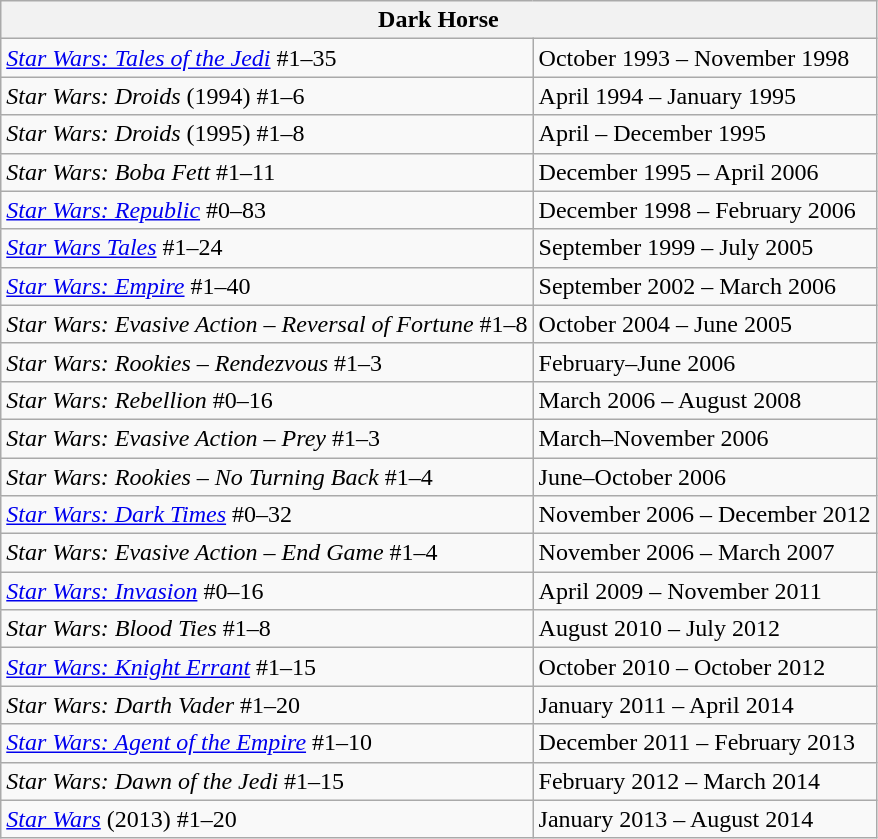<table class="wikitable">
<tr>
<th colspan="2">Dark Horse</th>
</tr>
<tr>
<td><em><a href='#'>Star Wars: Tales of the Jedi</a></em> #1–35</td>
<td>October 1993 – November 1998</td>
</tr>
<tr>
<td><em>Star Wars: Droids</em> (1994) #1–6</td>
<td>April 1994 – January 1995</td>
</tr>
<tr>
<td><em>Star Wars: Droids</em> (1995) #1–8</td>
<td>April – December 1995</td>
</tr>
<tr>
<td><em>Star Wars: Boba Fett</em> #1–11</td>
<td>December 1995 – April 2006</td>
</tr>
<tr>
<td><em><a href='#'>Star Wars: Republic</a></em> #0–83</td>
<td>December 1998 – February 2006</td>
</tr>
<tr>
<td><em><a href='#'>Star Wars Tales</a></em> #1–24</td>
<td>September 1999 – July 2005</td>
</tr>
<tr>
<td><em><a href='#'>Star Wars: Empire</a></em> #1–40</td>
<td>September 2002 – March 2006</td>
</tr>
<tr>
<td><em>Star Wars: Evasive Action – Reversal of Fortune</em> #1–8</td>
<td>October 2004 – June 2005</td>
</tr>
<tr>
<td><em>Star Wars: Rookies – Rendezvous</em> #1–3</td>
<td>February–June 2006</td>
</tr>
<tr>
<td><em>Star Wars: Rebellion</em> #0–16</td>
<td>March 2006 – August 2008</td>
</tr>
<tr>
<td><em>Star Wars: Evasive Action – Prey</em> #1–3</td>
<td>March–November 2006</td>
</tr>
<tr>
<td><em>Star Wars: Rookies – No Turning Back</em> #1–4</td>
<td>June–October 2006</td>
</tr>
<tr>
<td><em><a href='#'>Star Wars: Dark Times</a></em> #0–32</td>
<td>November 2006 – December 2012</td>
</tr>
<tr>
<td><em>Star Wars: Evasive Action – End Game</em> #1–4</td>
<td>November 2006 – March 2007</td>
</tr>
<tr>
<td><em><a href='#'>Star Wars: Invasion</a></em> #0–16</td>
<td>April 2009 – November 2011</td>
</tr>
<tr>
<td><em>Star Wars: Blood Ties</em> #1–8</td>
<td>August 2010 – July 2012</td>
</tr>
<tr>
<td><em><a href='#'>Star Wars: Knight Errant</a></em> #1–15</td>
<td>October 2010 – October 2012</td>
</tr>
<tr>
<td><em>Star Wars: Darth Vader</em> #1–20</td>
<td>January 2011 – April 2014</td>
</tr>
<tr>
<td><em><a href='#'>Star Wars: Agent of the Empire</a></em> #1–10</td>
<td>December 2011 – February 2013</td>
</tr>
<tr>
<td><em>Star Wars: Dawn of the Jedi</em> #1–15</td>
<td>February 2012 – March 2014</td>
</tr>
<tr>
<td><em><a href='#'>Star Wars</a></em> (2013) #1–20</td>
<td>January 2013 – August 2014</td>
</tr>
</table>
